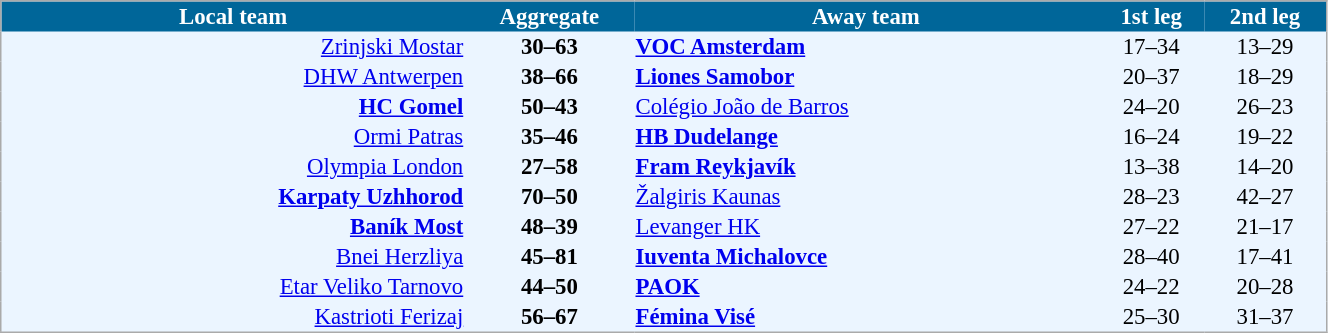<table cellspacing="0" style="background: #EBF5FF; border: 1px #aaa solid; border-collapse: collapse; font-size: 95%;" width=70%>
<tr bgcolor=#006699 style="color:white;">
<th width=35%>Local team</th>
<th>Aggregate</th>
<th width=35%>Away team</th>
<th>1st leg</th>
<th>2nd leg</th>
</tr>
<tr>
<td align="right"><a href='#'>Zrinjski Mostar</a> </td>
<td align="center"><strong>30–63</strong></td>
<td> <strong><a href='#'>VOC Amsterdam</a></strong></td>
<td align="center">17–34</td>
<td align="center">13–29</td>
</tr>
<tr>
<td align="right"><a href='#'>DHW Antwerpen</a> </td>
<td align="center"><strong>38–66</strong></td>
<td> <strong><a href='#'>Liones Samobor</a></strong></td>
<td align="center">20–37</td>
<td align="center">18–29</td>
</tr>
<tr>
<td align="right"><strong><a href='#'>HC Gomel</a></strong> </td>
<td align="center"><strong>50–43</strong></td>
<td> <a href='#'>Colégio João de Barros</a></td>
<td align="center">24–20</td>
<td align="center">26–23</td>
</tr>
<tr>
<td align="right"><a href='#'>Ormi Patras</a> </td>
<td align="center"><strong>35–46</strong></td>
<td> <strong><a href='#'>HB Dudelange</a></strong></td>
<td align="center">16–24</td>
<td align="center">19–22</td>
</tr>
<tr>
<td align="right"><a href='#'>Olympia London</a> </td>
<td align="center"><strong>27–58</strong></td>
<td> <strong><a href='#'>Fram Reykjavík</a></strong></td>
<td align="center">13–38</td>
<td align="center">14–20</td>
</tr>
<tr>
<td align="right"><strong><a href='#'>Karpaty Uzhhorod</a></strong> </td>
<td align="center"><strong>70–50</strong></td>
<td> <a href='#'>Žalgiris Kaunas</a></td>
<td align="center">28–23</td>
<td align="center">42–27</td>
</tr>
<tr>
<td align="right"><strong><a href='#'>Baník Most</a></strong> </td>
<td align="center"><strong>48–39</strong></td>
<td> <a href='#'>Levanger HK</a></td>
<td align="center">27–22</td>
<td align="center">21–17</td>
</tr>
<tr>
<td align="right"><a href='#'>Bnei Herzliya</a> </td>
<td align="center"><strong>45–81</strong></td>
<td> <strong><a href='#'>Iuventa Michalovce</a></strong></td>
<td align="center">28–40</td>
<td align="center">17–41</td>
</tr>
<tr>
<td align="right"><a href='#'>Etar Veliko Tarnovo</a> </td>
<td align="center"><strong>44–50</strong></td>
<td> <strong><a href='#'>PAOK</a></strong></td>
<td align="center">24–22</td>
<td align="center">20–28</td>
</tr>
<tr>
<td align="right"><a href='#'>Kastrioti Ferizaj</a> </td>
<td align="center"><strong>56–67</strong></td>
<td> <strong><a href='#'>Fémina Visé</a></strong></td>
<td align="center">25–30</td>
<td align="center">31–37</td>
</tr>
<tr>
</tr>
</table>
